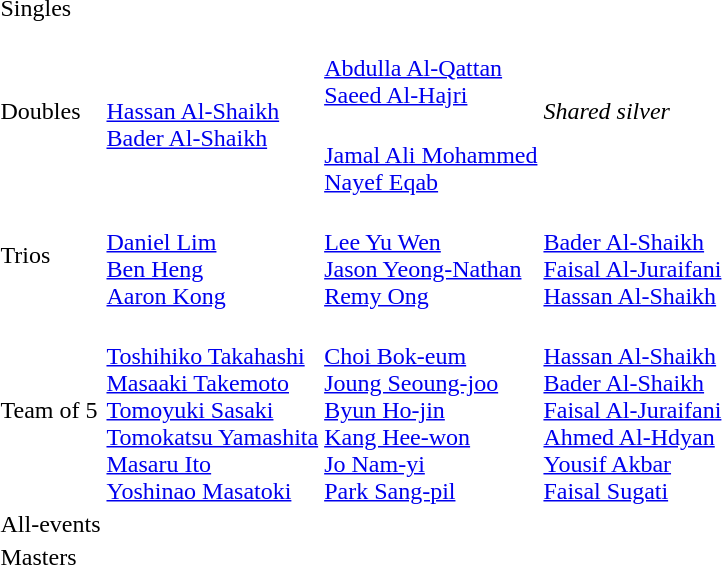<table>
<tr>
<td>Singles<br></td>
<td></td>
<td></td>
<td></td>
</tr>
<tr>
<td rowspan=2>Doubles<br></td>
<td rowspan=2><br><a href='#'>Hassan Al-Shaikh</a><br><a href='#'>Bader Al-Shaikh</a></td>
<td><br><a href='#'>Abdulla Al-Qattan</a><br><a href='#'>Saeed Al-Hajri</a></td>
<td rowspan=2><em>Shared silver</em></td>
</tr>
<tr>
<td><br><a href='#'>Jamal Ali Mohammed</a><br><a href='#'>Nayef Eqab</a></td>
</tr>
<tr>
<td>Trios<br></td>
<td><br><a href='#'>Daniel Lim</a><br><a href='#'>Ben Heng</a><br><a href='#'>Aaron Kong</a></td>
<td><br><a href='#'>Lee Yu Wen</a><br><a href='#'>Jason Yeong-Nathan</a><br><a href='#'>Remy Ong</a></td>
<td><br><a href='#'>Bader Al-Shaikh</a><br><a href='#'>Faisal Al-Juraifani</a><br><a href='#'>Hassan Al-Shaikh</a></td>
</tr>
<tr>
<td>Team of 5<br></td>
<td><br><a href='#'>Toshihiko Takahashi</a><br><a href='#'>Masaaki Takemoto</a><br><a href='#'>Tomoyuki Sasaki</a><br><a href='#'>Tomokatsu Yamashita</a><br><a href='#'>Masaru Ito</a><br><a href='#'>Yoshinao Masatoki</a></td>
<td><br><a href='#'>Choi Bok-eum</a><br><a href='#'>Joung Seoung-joo</a><br><a href='#'>Byun Ho-jin</a><br><a href='#'>Kang Hee-won</a><br><a href='#'>Jo Nam-yi</a><br><a href='#'>Park Sang-pil</a></td>
<td><br><a href='#'>Hassan Al-Shaikh</a><br><a href='#'>Bader Al-Shaikh</a><br><a href='#'>Faisal Al-Juraifani</a><br><a href='#'>Ahmed Al-Hdyan</a><br><a href='#'>Yousif Akbar</a><br><a href='#'>Faisal Sugati</a></td>
</tr>
<tr>
<td>All-events<br></td>
<td></td>
<td></td>
<td></td>
</tr>
<tr>
<td>Masters<br></td>
<td></td>
<td></td>
<td></td>
</tr>
</table>
